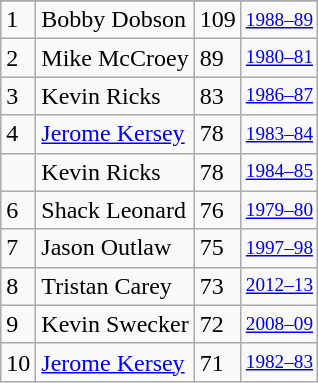<table class="wikitable">
<tr>
</tr>
<tr>
<td>1</td>
<td>Bobby Dobson</td>
<td>109</td>
<td style="font-size:80%;"><a href='#'>1988–89</a></td>
</tr>
<tr>
<td>2</td>
<td>Mike McCroey</td>
<td>89</td>
<td style="font-size:80%;"><a href='#'>1980–81</a></td>
</tr>
<tr>
<td>3</td>
<td>Kevin Ricks</td>
<td>83</td>
<td style="font-size:80%;"><a href='#'>1986–87</a></td>
</tr>
<tr>
<td>4</td>
<td><a href='#'>Jerome Kersey</a></td>
<td>78</td>
<td style="font-size:80%;"><a href='#'>1983–84</a></td>
</tr>
<tr>
<td></td>
<td>Kevin Ricks</td>
<td>78</td>
<td style="font-size:80%;"><a href='#'>1984–85</a></td>
</tr>
<tr>
<td>6</td>
<td>Shack Leonard</td>
<td>76</td>
<td style="font-size:80%;"><a href='#'>1979–80</a></td>
</tr>
<tr>
<td>7</td>
<td>Jason Outlaw</td>
<td>75</td>
<td style="font-size:80%;"><a href='#'>1997–98</a></td>
</tr>
<tr>
<td>8</td>
<td>Tristan Carey</td>
<td>73</td>
<td style="font-size:80%;"><a href='#'>2012–13</a></td>
</tr>
<tr>
<td>9</td>
<td>Kevin Swecker</td>
<td>72</td>
<td style="font-size:80%;"><a href='#'>2008–09</a></td>
</tr>
<tr>
<td>10</td>
<td><a href='#'>Jerome Kersey</a></td>
<td>71</td>
<td style="font-size:80%;"><a href='#'>1982–83</a></td>
</tr>
</table>
